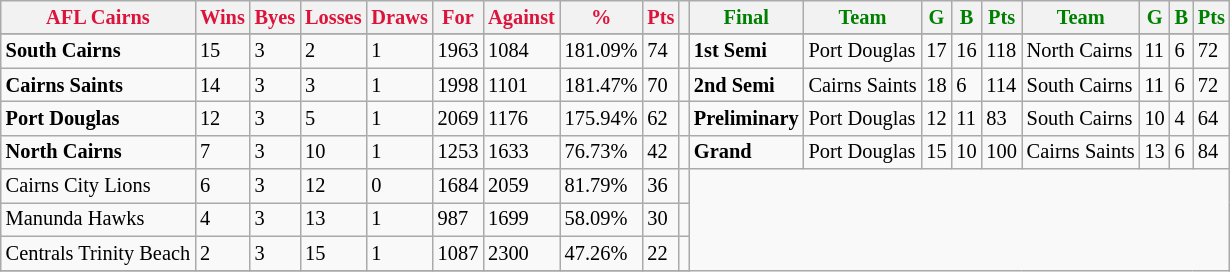<table style="font-size: 85%; text-align: left;" class="wikitable">
<tr>
<th style="color:crimson">AFL Cairns</th>
<th style="color:crimson">Wins</th>
<th style="color:crimson">Byes</th>
<th style="color:crimson">Losses</th>
<th style="color:crimson">Draws</th>
<th style="color:crimson">For</th>
<th style="color:crimson">Against</th>
<th style="color:crimson">%</th>
<th style="color:crimson">Pts</th>
<th></th>
<th style="color:green">Final</th>
<th style="color:green">Team</th>
<th style="color:green">G</th>
<th style="color:green">B</th>
<th style="color:green">Pts</th>
<th style="color:green">Team</th>
<th style="color:green">G</th>
<th style="color:green">B</th>
<th style="color:green">Pts</th>
</tr>
<tr>
</tr>
<tr>
</tr>
<tr>
<td><strong>	South Cairns	</strong></td>
<td>15</td>
<td>3</td>
<td>2</td>
<td>1</td>
<td>1963</td>
<td>1084</td>
<td>181.09%</td>
<td>74</td>
<td></td>
<td><strong>1st Semi</strong></td>
<td>Port Douglas</td>
<td>17</td>
<td>16</td>
<td>118</td>
<td>North Cairns</td>
<td>11</td>
<td>6</td>
<td>72</td>
</tr>
<tr>
<td><strong>	Cairns Saints	</strong></td>
<td>14</td>
<td>3</td>
<td>3</td>
<td>1</td>
<td>1998</td>
<td>1101</td>
<td>181.47%</td>
<td>70</td>
<td></td>
<td><strong>2nd Semi</strong></td>
<td>Cairns Saints</td>
<td>18</td>
<td>6</td>
<td>114</td>
<td>South Cairns</td>
<td>11</td>
<td>6</td>
<td>72</td>
</tr>
<tr>
<td><strong>	Port Douglas	</strong></td>
<td>12</td>
<td>3</td>
<td>5</td>
<td>1</td>
<td>2069</td>
<td>1176</td>
<td>175.94%</td>
<td>62</td>
<td></td>
<td><strong>Preliminary</strong></td>
<td>Port Douglas</td>
<td>12</td>
<td>11</td>
<td>83</td>
<td>South Cairns</td>
<td>10</td>
<td>4</td>
<td>64</td>
</tr>
<tr>
<td><strong>	North Cairns	</strong></td>
<td>7</td>
<td>3</td>
<td>10</td>
<td>1</td>
<td>1253</td>
<td>1633</td>
<td>76.73%</td>
<td>42</td>
<td></td>
<td><strong>Grand</strong></td>
<td>Port Douglas</td>
<td>15</td>
<td>10</td>
<td>100</td>
<td>Cairns Saints</td>
<td>13</td>
<td>6</td>
<td>84</td>
</tr>
<tr>
<td>Cairns City Lions</td>
<td>6</td>
<td>3</td>
<td>12</td>
<td>0</td>
<td>1684</td>
<td>2059</td>
<td>81.79%</td>
<td>36</td>
<td></td>
</tr>
<tr>
<td>Manunda Hawks</td>
<td>4</td>
<td>3</td>
<td>13</td>
<td>1</td>
<td>987</td>
<td>1699</td>
<td>58.09%</td>
<td>30</td>
<td></td>
</tr>
<tr>
<td>Centrals Trinity Beach</td>
<td>2</td>
<td>3</td>
<td>15</td>
<td>1</td>
<td>1087</td>
<td>2300</td>
<td>47.26%</td>
<td>22</td>
<td></td>
</tr>
<tr>
</tr>
</table>
